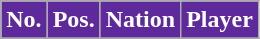<table class="wikitable sortable">
<tr>
<th style="background-color:#5E299A; color:#fff;" scope="col">No.</th>
<th style="background-color:#5E299A; color:#fff;" scope="col">Pos.</th>
<th style="background-color:#5E299A; color:#fff;" scope="col">Nation</th>
<th style="background-color:#5E299A; color:#fff;" scope="col">Player</th>
</tr>
<tr>
</tr>
</table>
